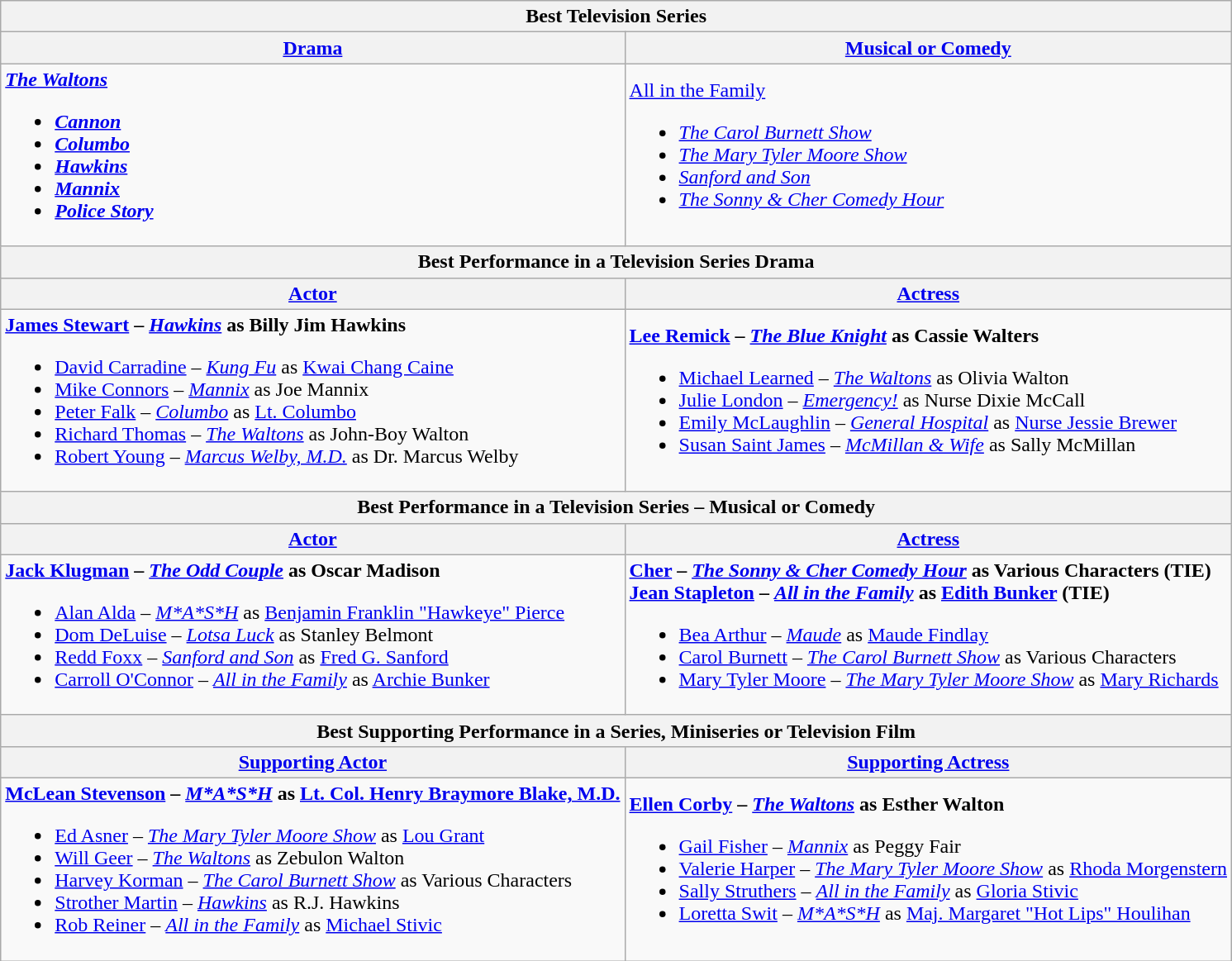<table class="wikitable">
<tr>
<th colspan="2">Best Television Series</th>
</tr>
<tr>
<th><a href='#'>Drama</a></th>
<th><a href='#'>Musical or Comedy</a></th>
</tr>
<tr>
<td><strong> <em><a href='#'>The Waltons</a><strong><em><br><ul><li></em><a href='#'>Cannon</a><em></li><li></em><a href='#'>Columbo</a><em></li><li></em><a href='#'>Hawkins</a><em></li><li></em><a href='#'>Mannix</a><em></li><li></em><a href='#'>Police Story</a><em></li></ul></td>
<td></strong> </em><a href='#'>All in the Family</a></em></strong><br><ul><li><em><a href='#'>The Carol Burnett Show</a></em></li><li><em><a href='#'>The Mary Tyler Moore Show</a></em></li><li><em><a href='#'>Sanford and Son</a></em></li><li><em><a href='#'>The Sonny & Cher Comedy Hour</a></em></li></ul></td>
</tr>
<tr>
<th colspan="2">Best Performance in a Television Series  Drama</th>
</tr>
<tr>
<th><a href='#'>Actor</a></th>
<th><a href='#'>Actress</a></th>
</tr>
<tr>
<td><strong> <a href='#'>James Stewart</a> – <em><a href='#'>Hawkins</a></em> as Billy Jim Hawkins</strong><br><ul><li><a href='#'>David Carradine</a> – <em><a href='#'>Kung Fu</a></em> as <a href='#'>Kwai Chang Caine</a></li><li><a href='#'>Mike Connors</a> – <em><a href='#'>Mannix</a></em> as Joe Mannix</li><li><a href='#'>Peter Falk</a> – <em><a href='#'>Columbo</a></em> as <a href='#'>Lt. Columbo</a></li><li><a href='#'>Richard Thomas</a> – <em><a href='#'>The Waltons</a></em> as John-Boy Walton</li><li><a href='#'>Robert Young</a> – <em><a href='#'>Marcus Welby, M.D.</a></em> as Dr. Marcus Welby</li></ul></td>
<td><strong> <a href='#'>Lee Remick</a> – <em><a href='#'>The Blue Knight</a></em> as Cassie Walters</strong><br><ul><li><a href='#'>Michael Learned</a> – <em><a href='#'>The Waltons</a></em> as Olivia Walton</li><li><a href='#'>Julie London</a> – <em><a href='#'>Emergency!</a></em> as Nurse Dixie McCall</li><li><a href='#'>Emily McLaughlin</a> – <em><a href='#'>General Hospital</a></em> as <a href='#'>Nurse Jessie Brewer</a></li><li><a href='#'>Susan Saint James</a> – <em><a href='#'>McMillan & Wife</a></em> as Sally McMillan</li></ul></td>
</tr>
<tr>
<th colspan="2">Best Performance in a Television Series – Musical or Comedy</th>
</tr>
<tr>
<th><a href='#'>Actor</a></th>
<th><a href='#'>Actress</a></th>
</tr>
<tr>
<td><strong> <a href='#'>Jack Klugman</a> – <em><a href='#'>The Odd Couple</a></em> as Oscar Madison</strong><br><ul><li><a href='#'>Alan Alda</a> – <em><a href='#'>M*A*S*H</a></em> as <a href='#'>Benjamin Franklin "Hawkeye" Pierce</a></li><li><a href='#'>Dom DeLuise</a> – <em><a href='#'>Lotsa Luck</a></em> as Stanley Belmont</li><li><a href='#'>Redd Foxx</a> – <em><a href='#'>Sanford and Son</a></em> as <a href='#'>Fred G. Sanford</a></li><li><a href='#'>Carroll O'Connor</a> – <em><a href='#'>All in the Family</a></em> as <a href='#'>Archie Bunker</a></li></ul></td>
<td><strong> <a href='#'>Cher</a> – <em><a href='#'>The Sonny & Cher Comedy Hour</a></em> as Various Characters (TIE)</strong><br><strong> <a href='#'>Jean Stapleton</a> – <em><a href='#'>All in the Family</a></em> as <a href='#'>Edith Bunker</a> (TIE)</strong><ul><li><a href='#'>Bea Arthur</a> – <em><a href='#'>Maude</a></em> as <a href='#'>Maude Findlay</a></li><li><a href='#'>Carol Burnett</a> – <em><a href='#'>The Carol Burnett Show</a></em> as Various Characters</li><li><a href='#'>Mary Tyler Moore</a> – <em><a href='#'>The Mary Tyler Moore Show</a></em> as <a href='#'>Mary Richards</a></li></ul></td>
</tr>
<tr>
<th colspan="2">Best Supporting Performance in a Series, Miniseries or Television Film</th>
</tr>
<tr>
<th><a href='#'>Supporting Actor</a></th>
<th><a href='#'>Supporting Actress</a></th>
</tr>
<tr>
<td><strong> <a href='#'>McLean Stevenson</a> – <em><a href='#'>M*A*S*H</a></em> as <a href='#'>Lt. Col. Henry Braymore Blake, M.D.</a></strong><br><ul><li><a href='#'>Ed Asner</a> – <em><a href='#'>The Mary Tyler Moore Show</a></em> as <a href='#'>Lou Grant</a></li><li><a href='#'>Will Geer</a> – <em><a href='#'>The Waltons</a></em> as Zebulon Walton</li><li><a href='#'>Harvey Korman</a> – <em><a href='#'>The Carol Burnett Show</a></em> as Various Characters</li><li><a href='#'>Strother Martin</a> – <em><a href='#'>Hawkins</a></em> as R.J. Hawkins</li><li><a href='#'>Rob Reiner</a> – <em><a href='#'>All in the Family</a></em> as <a href='#'>Michael Stivic</a></li></ul></td>
<td><strong><a href='#'>Ellen Corby</a> – <em><a href='#'>The Waltons</a></em> as Esther Walton</strong><br><ul><li><a href='#'>Gail Fisher</a> – <em><a href='#'>Mannix</a></em> as Peggy Fair</li><li><a href='#'>Valerie Harper</a> – <em><a href='#'>The Mary Tyler Moore Show</a></em> as <a href='#'>Rhoda Morgenstern</a></li><li><a href='#'>Sally Struthers</a> – <em><a href='#'>All in the Family</a></em> as <a href='#'>Gloria Stivic</a></li><li><a href='#'>Loretta Swit</a> – <em><a href='#'>M*A*S*H</a></em> as <a href='#'>Maj. Margaret "Hot Lips" Houlihan</a></li></ul></td>
</tr>
</table>
